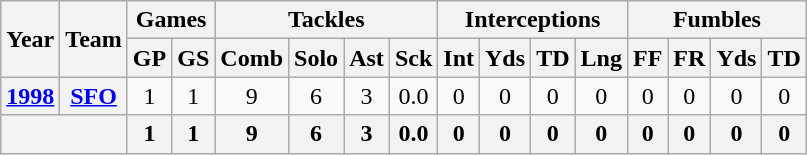<table class="wikitable" style="text-align:center">
<tr>
<th rowspan="2">Year</th>
<th rowspan="2">Team</th>
<th colspan="2">Games</th>
<th colspan="4">Tackles</th>
<th colspan="4">Interceptions</th>
<th colspan="4">Fumbles</th>
</tr>
<tr>
<th>GP</th>
<th>GS</th>
<th>Comb</th>
<th>Solo</th>
<th>Ast</th>
<th>Sck</th>
<th>Int</th>
<th>Yds</th>
<th>TD</th>
<th>Lng</th>
<th>FF</th>
<th>FR</th>
<th>Yds</th>
<th>TD</th>
</tr>
<tr>
<th><a href='#'>1998</a></th>
<th><a href='#'>SFO</a></th>
<td>1</td>
<td>1</td>
<td>9</td>
<td>6</td>
<td>3</td>
<td>0.0</td>
<td>0</td>
<td>0</td>
<td>0</td>
<td>0</td>
<td>0</td>
<td>0</td>
<td>0</td>
<td>0</td>
</tr>
<tr>
<th colspan="2"></th>
<th>1</th>
<th>1</th>
<th>9</th>
<th>6</th>
<th>3</th>
<th>0.0</th>
<th>0</th>
<th>0</th>
<th>0</th>
<th>0</th>
<th>0</th>
<th>0</th>
<th>0</th>
<th>0</th>
</tr>
</table>
